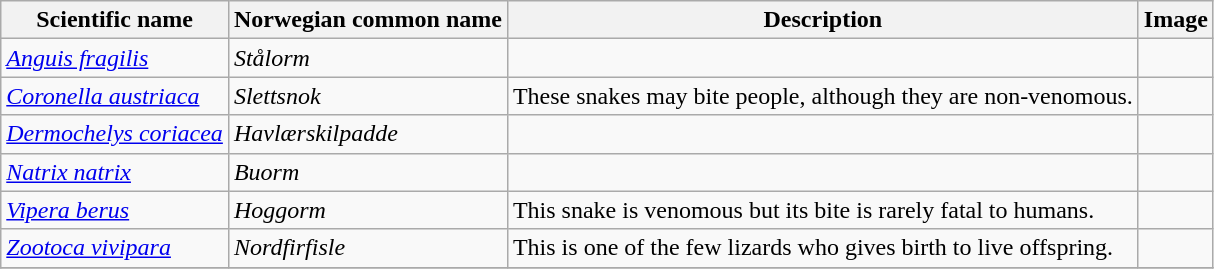<table class="wikitable">
<tr>
<th>Scientific name</th>
<th>Norwegian common name</th>
<th>Description</th>
<th>Image</th>
</tr>
<tr>
<td><em><a href='#'>Anguis fragilis</a></em></td>
<td><em>Stålorm</em></td>
<td></td>
<td></td>
</tr>
<tr>
<td><em><a href='#'>Coronella austriaca</a></em></td>
<td><em>Slettsnok</em></td>
<td>These snakes may bite people, although they are non-venomous.</td>
<td></td>
</tr>
<tr>
<td><em><a href='#'>Dermochelys coriacea</a></em></td>
<td><em>Havlærskilpadde</em></td>
<td></td>
<td></td>
</tr>
<tr>
<td><em><a href='#'>Natrix natrix</a></em></td>
<td><em>Buorm</em></td>
<td></td>
<td></td>
</tr>
<tr>
<td><em><a href='#'>Vipera berus</a></em></td>
<td><em>Hoggorm</em></td>
<td>This snake is venomous but its bite is rarely fatal to humans.</td>
<td></td>
</tr>
<tr>
<td><em><a href='#'>Zootoca vivipara</a></em></td>
<td><em>Nordfirfisle</em></td>
<td>This is one of the few lizards who gives birth to live offspring.</td>
<td></td>
</tr>
<tr>
</tr>
</table>
